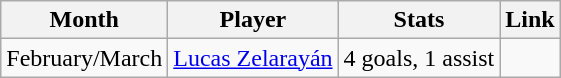<table class=wikitable>
<tr>
<th>Month</th>
<th>Player</th>
<th>Stats</th>
<th>Link</th>
</tr>
<tr>
<td>February/March</td>
<td> <a href='#'>Lucas Zelarayán</a></td>
<td>4 goals, 1 assist</td>
<td></td>
</tr>
</table>
